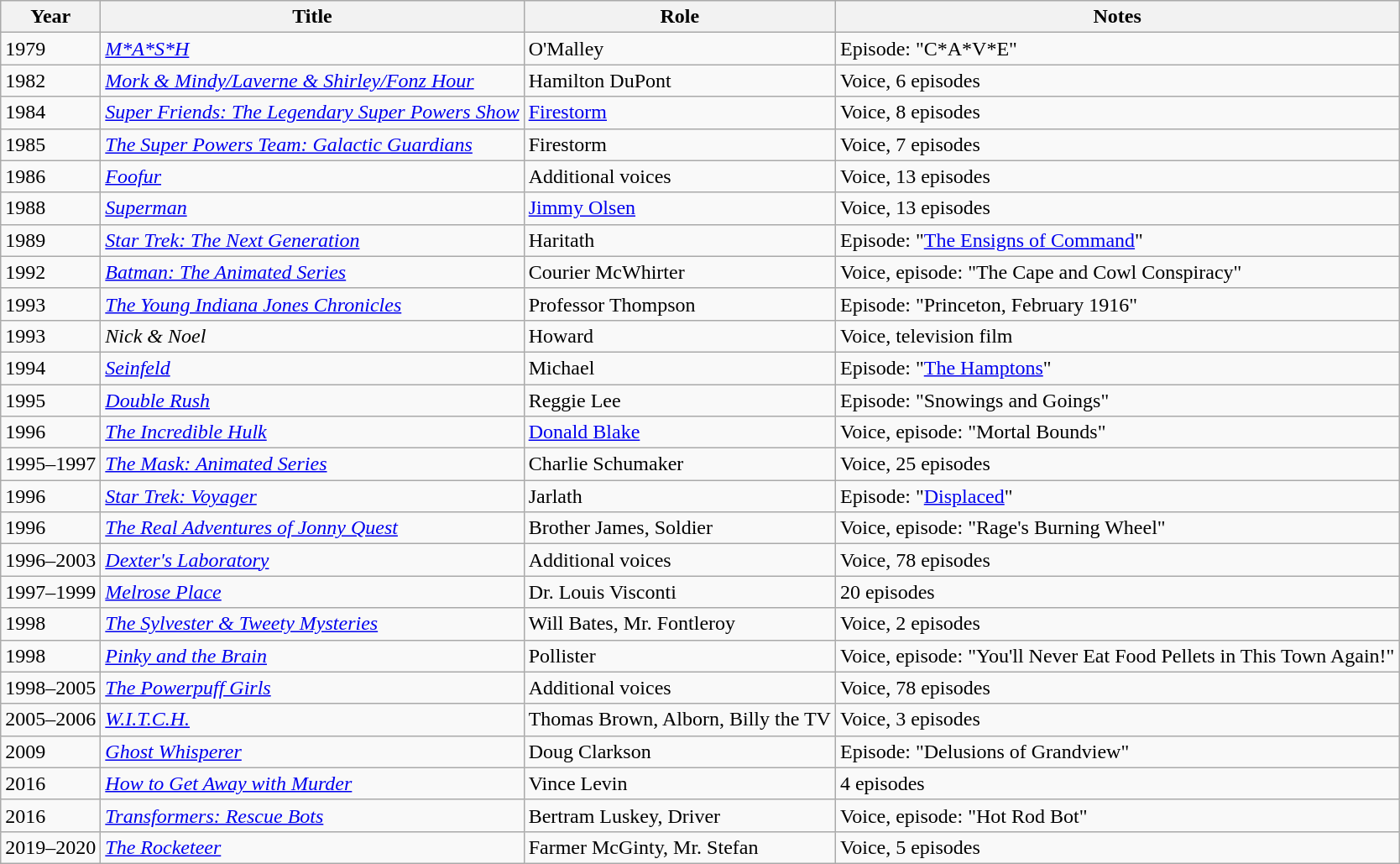<table class="wikitable sortable plainrowheaders" style="white-space:nowrap">
<tr>
<th>Year</th>
<th>Title</th>
<th>Role</th>
<th>Notes</th>
</tr>
<tr>
<td>1979</td>
<td><em><a href='#'>M*A*S*H</a></em></td>
<td>O'Malley</td>
<td>Episode: "C*A*V*E"</td>
</tr>
<tr>
<td>1982</td>
<td><em><a href='#'>Mork & Mindy/Laverne & Shirley/Fonz Hour</a></em></td>
<td>Hamilton DuPont</td>
<td>Voice, 6 episodes</td>
</tr>
<tr>
<td>1984</td>
<td><em><a href='#'>Super Friends: The Legendary Super Powers Show</a></em></td>
<td><a href='#'>Firestorm</a></td>
<td>Voice, 8 episodes</td>
</tr>
<tr>
<td>1985</td>
<td><em><a href='#'>The Super Powers Team: Galactic Guardians</a></em></td>
<td>Firestorm</td>
<td>Voice, 7 episodes</td>
</tr>
<tr>
<td>1986</td>
<td><em><a href='#'>Foofur</a></em></td>
<td>Additional voices</td>
<td>Voice, 13 episodes</td>
</tr>
<tr>
<td>1988</td>
<td><em><a href='#'>Superman</a></em></td>
<td><a href='#'>Jimmy Olsen</a></td>
<td>Voice, 13 episodes</td>
</tr>
<tr>
<td>1989</td>
<td><em><a href='#'>Star Trek: The Next Generation</a></em></td>
<td>Haritath</td>
<td>Episode: "<a href='#'>The Ensigns of Command</a>"</td>
</tr>
<tr>
<td>1992</td>
<td><em><a href='#'>Batman: The Animated Series</a></em></td>
<td>Courier McWhirter</td>
<td>Voice, episode: "The Cape and Cowl Conspiracy"</td>
</tr>
<tr>
<td>1993</td>
<td><em><a href='#'>The Young Indiana Jones Chronicles</a></em></td>
<td>Professor Thompson</td>
<td>Episode: "Princeton, February 1916"</td>
</tr>
<tr>
<td>1993</td>
<td><em>Nick & Noel</em></td>
<td>Howard</td>
<td>Voice, television film</td>
</tr>
<tr>
<td>1994</td>
<td><em><a href='#'>Seinfeld</a></em></td>
<td>Michael</td>
<td>Episode: "<a href='#'>The Hamptons</a>"</td>
</tr>
<tr>
<td>1995</td>
<td><em><a href='#'>Double Rush</a></em></td>
<td>Reggie Lee</td>
<td>Episode: "Snowings and Goings"</td>
</tr>
<tr>
<td>1996</td>
<td><em><a href='#'>The Incredible Hulk</a></em></td>
<td><a href='#'>Donald Blake</a></td>
<td>Voice, episode: "Mortal Bounds"</td>
</tr>
<tr>
<td>1995–1997</td>
<td><em><a href='#'>The Mask: Animated Series</a></em></td>
<td>Charlie Schumaker</td>
<td>Voice, 25 episodes</td>
</tr>
<tr>
<td>1996</td>
<td><em><a href='#'>Star Trek: Voyager</a></em></td>
<td>Jarlath</td>
<td>Episode: "<a href='#'>Displaced</a>"</td>
</tr>
<tr>
<td>1996</td>
<td><em><a href='#'>The Real Adventures of Jonny Quest</a></em></td>
<td>Brother James, Soldier</td>
<td>Voice, episode: "Rage's Burning Wheel"</td>
</tr>
<tr>
<td>1996–2003</td>
<td><em><a href='#'>Dexter's Laboratory</a></em></td>
<td>Additional voices</td>
<td>Voice, 78 episodes</td>
</tr>
<tr>
<td>1997–1999</td>
<td><em><a href='#'>Melrose Place</a></em></td>
<td>Dr. Louis Visconti</td>
<td>20 episodes</td>
</tr>
<tr>
<td>1998</td>
<td><em><a href='#'>The Sylvester & Tweety Mysteries</a></em></td>
<td>Will Bates, Mr. Fontleroy</td>
<td>Voice, 2 episodes</td>
</tr>
<tr>
<td>1998</td>
<td><em><a href='#'>Pinky and the Brain</a></em></td>
<td>Pollister</td>
<td>Voice, episode: "You'll Never Eat Food Pellets in This Town Again!"</td>
</tr>
<tr>
<td>1998–2005</td>
<td><em><a href='#'>The Powerpuff Girls</a></em></td>
<td>Additional voices</td>
<td>Voice, 78 episodes</td>
</tr>
<tr>
<td>2005–2006</td>
<td><em><a href='#'>W.I.T.C.H.</a></em></td>
<td>Thomas Brown, Alborn, Billy the TV</td>
<td>Voice, 3 episodes</td>
</tr>
<tr>
<td>2009</td>
<td><em><a href='#'>Ghost Whisperer</a></em></td>
<td>Doug Clarkson</td>
<td>Episode: "Delusions of Grandview"</td>
</tr>
<tr>
<td>2016</td>
<td><em><a href='#'>How to Get Away with Murder</a></em></td>
<td>Vince Levin</td>
<td>4 episodes</td>
</tr>
<tr>
<td>2016</td>
<td><em><a href='#'>Transformers: Rescue Bots</a></em></td>
<td>Bertram Luskey, Driver</td>
<td>Voice, episode: "Hot Rod Bot"</td>
</tr>
<tr>
<td>2019–2020</td>
<td><em><a href='#'>The Rocketeer</a></em></td>
<td>Farmer McGinty, Mr. Stefan</td>
<td>Voice, 5 episodes</td>
</tr>
</table>
